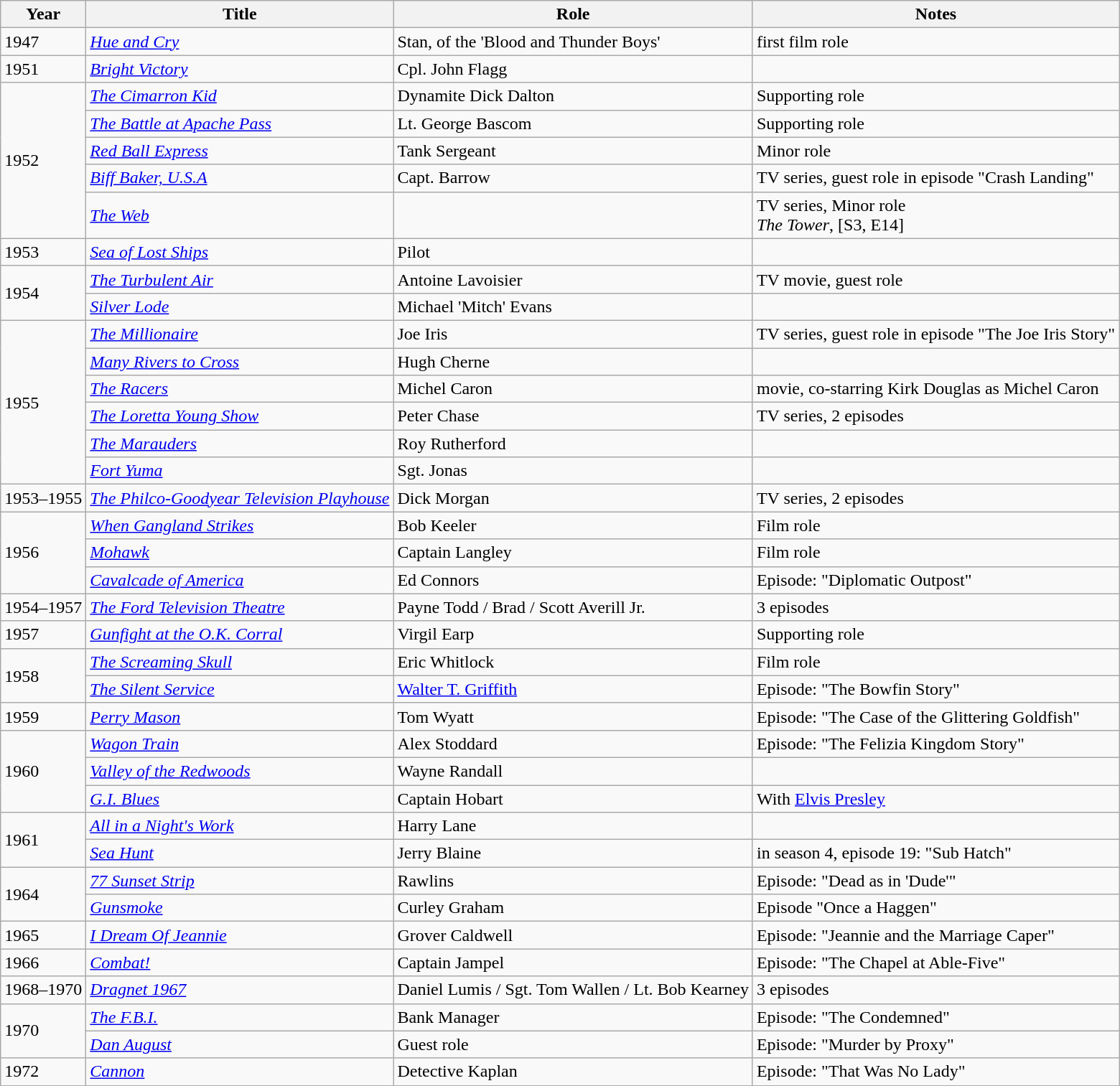<table class="wikitable sortable">
<tr>
<th>Year</th>
<th>Title</th>
<th>Role</th>
<th>Notes</th>
</tr>
<tr>
<td>1947</td>
<td><em><a href='#'>Hue and Cry</a></em></td>
<td>Stan, of the 'Blood and Thunder Boys'</td>
<td>first film role</td>
</tr>
<tr>
<td>1951</td>
<td><em><a href='#'>Bright Victory</a></em></td>
<td>Cpl. John Flagg</td>
<td></td>
</tr>
<tr>
<td rowspan=5>1952</td>
<td><em><a href='#'>The Cimarron Kid</a></em></td>
<td>Dynamite Dick Dalton</td>
<td>Supporting role</td>
</tr>
<tr>
<td><em><a href='#'>The Battle at Apache Pass</a></em></td>
<td>Lt. George Bascom</td>
<td>Supporting role</td>
</tr>
<tr>
<td><em><a href='#'>Red Ball Express</a></em></td>
<td>Tank Sergeant</td>
<td>Minor role</td>
</tr>
<tr>
<td><em><a href='#'>Biff Baker, U.S.A</a></em></td>
<td>Capt. Barrow</td>
<td>TV series, guest role in episode "Crash Landing"</td>
</tr>
<tr>
<td><em><a href='#'>The Web</a></em></td>
<td></td>
<td>TV series, Minor role<br><em>The Tower</em>, [S3, E14]</td>
</tr>
<tr>
<td>1953</td>
<td><em><a href='#'>Sea of Lost Ships</a></em></td>
<td>Pilot</td>
<td></td>
</tr>
<tr>
<td rowspan=2>1954</td>
<td><em><a href='#'>The Turbulent Air</a></em></td>
<td>Antoine Lavoisier</td>
<td>TV movie, guest role</td>
</tr>
<tr>
<td><em><a href='#'>Silver Lode</a></em></td>
<td>Michael 'Mitch' Evans</td>
<td></td>
</tr>
<tr>
<td rowspan=6>1955</td>
<td><em><a href='#'>The Millionaire</a></em></td>
<td>Joe Iris</td>
<td>TV series, guest role in episode "The Joe Iris Story"</td>
</tr>
<tr>
<td><em><a href='#'>Many Rivers to Cross</a></em></td>
<td>Hugh Cherne</td>
<td></td>
</tr>
<tr>
<td><em><a href='#'>The Racers</a></em></td>
<td>Michel Caron</td>
<td>movie, co-starring Kirk Douglas as Michel Caron</td>
</tr>
<tr>
<td><em><a href='#'>The Loretta Young Show</a></em></td>
<td>Peter Chase</td>
<td>TV series, 2 episodes</td>
</tr>
<tr>
<td><em><a href='#'>The Marauders</a></em></td>
<td>Roy Rutherford</td>
<td></td>
</tr>
<tr>
<td><em><a href='#'>Fort Yuma</a></em></td>
<td>Sgt. Jonas</td>
<td></td>
</tr>
<tr>
<td>1953–1955</td>
<td><em><a href='#'>The Philco-Goodyear Television Playhouse</a></em></td>
<td>Dick Morgan</td>
<td>TV series, 2 episodes</td>
</tr>
<tr>
<td rowspan=3>1956</td>
<td><em><a href='#'>When Gangland Strikes</a></em></td>
<td>Bob Keeler</td>
<td>Film role</td>
</tr>
<tr>
<td><em><a href='#'>Mohawk</a></em></td>
<td>Captain Langley</td>
<td>Film role</td>
</tr>
<tr>
<td><em><a href='#'>Cavalcade of America</a></em></td>
<td>Ed Connors</td>
<td>Episode: "Diplomatic Outpost"</td>
</tr>
<tr>
<td>1954–1957</td>
<td><em><a href='#'>The Ford Television Theatre</a></em></td>
<td>Payne Todd / Brad / Scott Averill Jr.</td>
<td>3 episodes</td>
</tr>
<tr>
<td>1957</td>
<td><em><a href='#'>Gunfight at the O.K. Corral</a></em></td>
<td>Virgil Earp</td>
<td>Supporting role</td>
</tr>
<tr>
<td rowspan=2>1958</td>
<td><em><a href='#'>The Screaming Skull</a></em></td>
<td>Eric Whitlock</td>
<td>Film role</td>
</tr>
<tr>
<td><em><a href='#'>The Silent Service</a></em></td>
<td><a href='#'>Walter T. Griffith</a></td>
<td>Episode: "The Bowfin Story"</td>
</tr>
<tr>
<td>1959</td>
<td><em><a href='#'>Perry Mason</a></em></td>
<td>Tom Wyatt</td>
<td>Episode: "The Case of the Glittering Goldfish"</td>
</tr>
<tr>
<td rowspan=3>1960</td>
<td><em><a href='#'>Wagon Train</a></em></td>
<td>Alex Stoddard</td>
<td>Episode: "The Felizia Kingdom Story"</td>
</tr>
<tr>
<td><em><a href='#'>Valley of the Redwoods</a></em></td>
<td>Wayne Randall</td>
<td></td>
</tr>
<tr>
<td><em><a href='#'>G.I. Blues</a></em></td>
<td>Captain Hobart</td>
<td>With <a href='#'>Elvis Presley</a></td>
</tr>
<tr>
<td rowspan=2>1961</td>
<td><em><a href='#'>All in a Night's Work</a></em></td>
<td>Harry Lane</td>
<td></td>
</tr>
<tr>
<td><em><a href='#'>Sea Hunt</a></em></td>
<td>Jerry Blaine</td>
<td>in season 4, episode 19: "Sub Hatch"</td>
</tr>
<tr>
<td rowspan=2>1964</td>
<td><em><a href='#'>77 Sunset Strip</a></em></td>
<td>Rawlins</td>
<td>Episode: "Dead as in 'Dude'"</td>
</tr>
<tr>
<td><em><a href='#'>Gunsmoke</a></em></td>
<td>Curley Graham</td>
<td>Episode "Once a Haggen"</td>
</tr>
<tr>
<td>1965</td>
<td><em><a href='#'>I Dream Of Jeannie</a></em></td>
<td>Grover Caldwell</td>
<td>Episode: "Jeannie and the Marriage Caper"</td>
</tr>
<tr>
<td>1966</td>
<td><em><a href='#'>Combat!</a></em></td>
<td>Captain Jampel</td>
<td>Episode: "The Chapel at Able-Five"</td>
</tr>
<tr>
<td>1968–1970</td>
<td><em><a href='#'>Dragnet 1967</a></em></td>
<td>Daniel Lumis / Sgt. Tom Wallen / Lt. Bob Kearney</td>
<td>3 episodes</td>
</tr>
<tr>
<td rowspan=2>1970</td>
<td><em><a href='#'>The F.B.I.</a></em></td>
<td>Bank Manager</td>
<td>Episode: "The Condemned"</td>
</tr>
<tr>
<td><em><a href='#'>Dan August</a></em></td>
<td>Guest role</td>
<td>Episode: "Murder by Proxy"</td>
</tr>
<tr>
<td>1972</td>
<td><em><a href='#'>Cannon</a></em></td>
<td>Detective Kaplan</td>
<td>Episode: "That Was No Lady"</td>
</tr>
<tr>
</tr>
</table>
